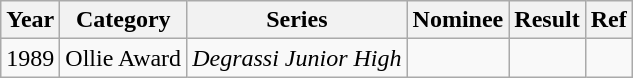<table class="wikitable">
<tr>
<th>Year</th>
<th>Category</th>
<th>Series</th>
<th>Nominee</th>
<th>Result</th>
<th>Ref</th>
</tr>
<tr>
<td>1989</td>
<td>Ollie Award</td>
<td><em>Degrassi Junior High</em></td>
<td></td>
<td></td>
<td></td>
</tr>
</table>
